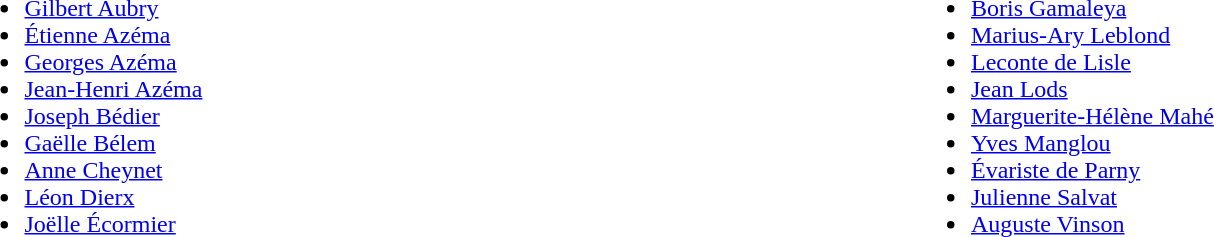<table width="100%">
<tr>
<td width="33%" valign="top"><br><ul><li><a href='#'>Gilbert Aubry</a></li><li><a href='#'>Étienne Azéma</a></li><li><a href='#'>Georges Azéma</a></li><li><a href='#'>Jean-Henri Azéma</a></li><li><a href='#'>Joseph Bédier</a></li><li><a href='#'>Gaëlle Bélem</a></li><li><a href='#'>Anne Cheynet</a></li><li><a href='#'>Léon Dierx</a></li><li><a href='#'>Joëlle Écormier</a></li></ul></td>
<td width="33%" valign="top"><br><ul><li><a href='#'>Boris Gamaleya</a></li><li><a href='#'>Marius-Ary Leblond</a></li><li><a href='#'>Leconte de Lisle</a></li><li><a href='#'>Jean Lods</a></li><li><a href='#'>Marguerite-Hélène Mahé</a></li><li><a href='#'>Yves Manglou</a></li><li><a href='#'>Évariste de Parny</a></li><li><a href='#'>Julienne Salvat</a></li><li><a href='#'>Auguste Vinson</a></li></ul></td>
</tr>
</table>
